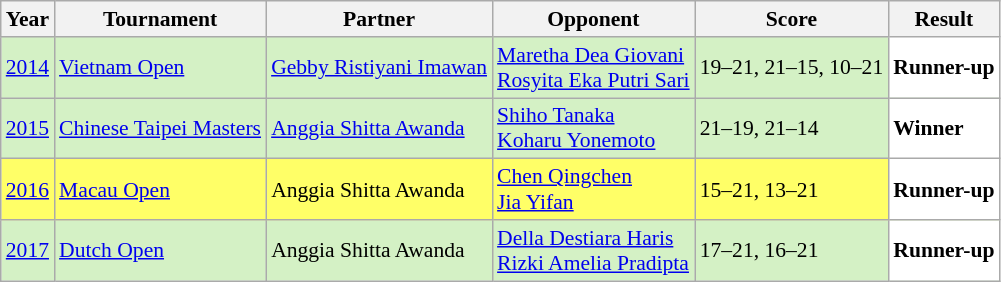<table class="sortable wikitable" style="font-size: 90%">
<tr>
<th>Year</th>
<th>Tournament</th>
<th>Partner</th>
<th>Opponent</th>
<th>Score</th>
<th>Result</th>
</tr>
<tr style="background:#D4F1C5">
<td align="center"><a href='#'>2014</a></td>
<td align="left"><a href='#'>Vietnam Open</a></td>
<td align="left"> <a href='#'>Gebby Ristiyani Imawan</a></td>
<td align="left"> <a href='#'>Maretha Dea Giovani</a> <br>  <a href='#'>Rosyita Eka Putri Sari</a></td>
<td align="left">19–21, 21–15, 10–21</td>
<td style="text-align:left; background:white"> <strong>Runner-up</strong></td>
</tr>
<tr style="background:#D4F1C5">
<td align="center"><a href='#'>2015</a></td>
<td align="left"><a href='#'>Chinese Taipei Masters</a></td>
<td align="left"> <a href='#'>Anggia Shitta Awanda</a></td>
<td align="left"> <a href='#'>Shiho Tanaka</a> <br>  <a href='#'>Koharu Yonemoto</a></td>
<td align="left">21–19, 21–14</td>
<td style="text-align:left; background:white"> <strong>Winner</strong></td>
</tr>
<tr style="background:#FFFF67">
<td align="center"><a href='#'>2016</a></td>
<td align="left"><a href='#'>Macau Open</a></td>
<td align="left"> Anggia Shitta Awanda</td>
<td align="left"> <a href='#'>Chen Qingchen</a> <br>  <a href='#'>Jia Yifan</a></td>
<td align="left">15–21, 13–21</td>
<td style="text-align:left; background:white"> <strong>Runner-up</strong></td>
</tr>
<tr style="background:#D4F1C5">
<td align="center"><a href='#'>2017</a></td>
<td align="left"><a href='#'>Dutch Open</a></td>
<td align="left"> Anggia Shitta Awanda</td>
<td align="left"> <a href='#'>Della Destiara Haris</a> <br>  <a href='#'>Rizki Amelia Pradipta</a></td>
<td align="left">17–21, 16–21</td>
<td style="text-align:left; background:white"> <strong>Runner-up</strong></td>
</tr>
</table>
